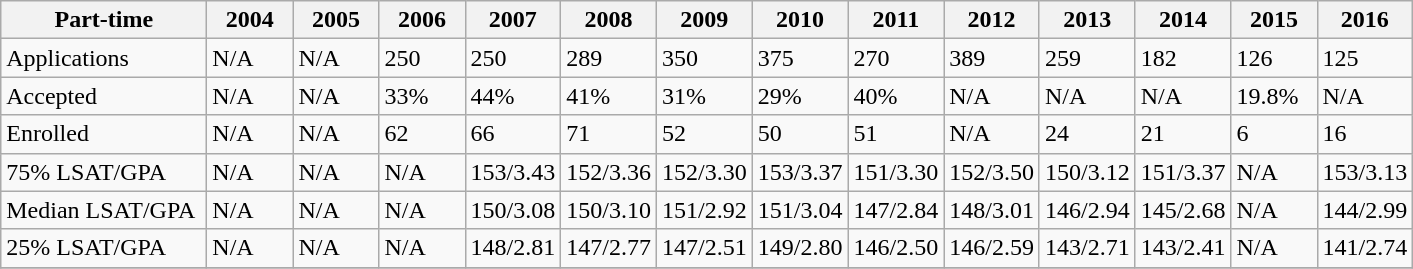<table class="wikitable" border="1">
<tr>
<th width = "130">Part-time</th>
<th width = "50">2004</th>
<th width = "50">2005</th>
<th width = "50">2006</th>
<th width = "50">2007</th>
<th width = "50">2008</th>
<th width = "50">2009</th>
<th width = "50">2010</th>
<th width = "50">2011</th>
<th width = "50">2012</th>
<th width = "50">2013</th>
<th width = "50">2014</th>
<th width = "50">2015</th>
<th width = "50">2016</th>
</tr>
<tr>
<td>Applications</td>
<td>N/A</td>
<td>N/A</td>
<td>250</td>
<td>250</td>
<td>289</td>
<td>350</td>
<td>375</td>
<td>270</td>
<td>389</td>
<td>259</td>
<td>182</td>
<td>126</td>
<td>125</td>
</tr>
<tr>
<td>Accepted</td>
<td>N/A</td>
<td>N/A</td>
<td>33%</td>
<td>44%</td>
<td>41%</td>
<td>31%</td>
<td>29%</td>
<td>40%</td>
<td>N/A</td>
<td>N/A</td>
<td>N/A</td>
<td>19.8%</td>
<td>N/A</td>
</tr>
<tr>
<td>Enrolled</td>
<td>N/A</td>
<td>N/A</td>
<td>62</td>
<td>66</td>
<td>71</td>
<td>52</td>
<td>50</td>
<td>51</td>
<td>N/A</td>
<td>24</td>
<td>21</td>
<td>6</td>
<td>16</td>
</tr>
<tr>
<td>75% LSAT/GPA</td>
<td>N/A</td>
<td>N/A</td>
<td>N/A</td>
<td>153/3.43</td>
<td>152/3.36</td>
<td>152/3.30</td>
<td>153/3.37</td>
<td>151/3.30</td>
<td>152/3.50</td>
<td>150/3.12</td>
<td>151/3.37</td>
<td>N/A</td>
<td>153/3.13</td>
</tr>
<tr>
<td>Median LSAT/GPA</td>
<td>N/A</td>
<td>N/A</td>
<td>N/A</td>
<td>150/3.08</td>
<td>150/3.10</td>
<td>151/2.92</td>
<td>151/3.04</td>
<td>147/2.84</td>
<td>148/3.01</td>
<td>146/2.94</td>
<td>145/2.68</td>
<td>N/A</td>
<td>144/2.99</td>
</tr>
<tr>
<td>25% LSAT/GPA</td>
<td>N/A</td>
<td>N/A</td>
<td>N/A</td>
<td>148/2.81</td>
<td>147/2.77</td>
<td>147/2.51</td>
<td>149/2.80</td>
<td>146/2.50</td>
<td>146/2.59</td>
<td>143/2.71</td>
<td>143/2.41</td>
<td>N/A</td>
<td>141/2.74</td>
</tr>
<tr>
</tr>
</table>
